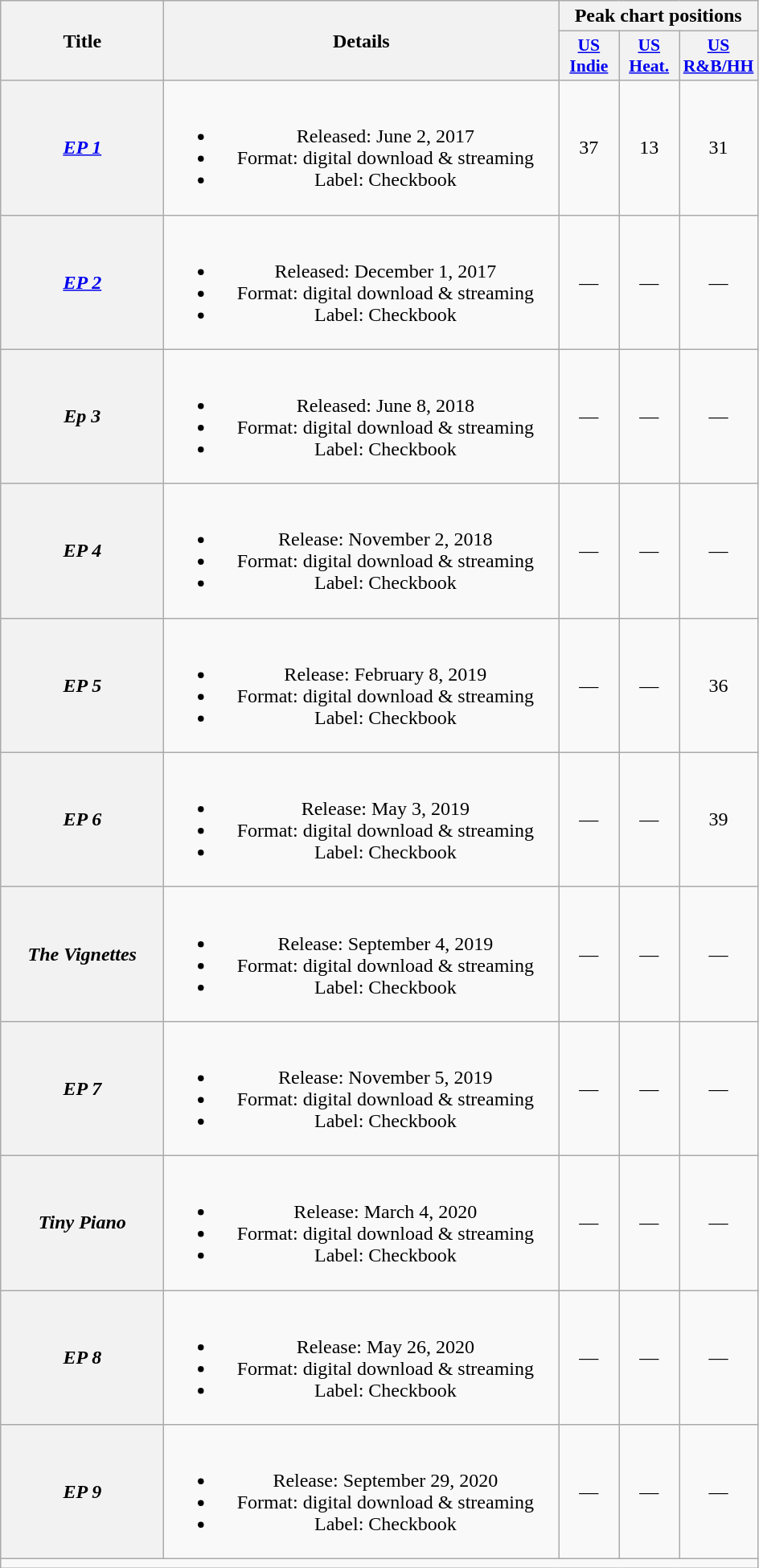<table class="wikitable plainrowheaders" style="text-align:center;">
<tr>
<th scope="col" rowspan="2" style="width:8em;">Title</th>
<th scope="col" rowspan="2" style="width:20em;">Details</th>
<th scope="col" colspan="3">Peak chart positions</th>
</tr>
<tr>
<th scope="col" style="width:3em;font-size:90%;"><a href='#'>US<br>Indie</a><br></th>
<th scope="col" style="width:3em;font-size:90%;"><a href='#'>US<br>Heat.</a><br></th>
<th scope="col" style="width:3em;font-size:90%;"><a href='#'>US<br>R&B/HH</a><br></th>
</tr>
<tr>
<th scope="row"><em><a href='#'>EP 1</a></em></th>
<td><br><ul><li>Released: June 2, 2017</li><li>Format: digital download & streaming</li><li>Label: Checkbook</li></ul></td>
<td>37</td>
<td>13</td>
<td>31</td>
</tr>
<tr>
<th scope="row"><em><a href='#'>EP 2</a></em></th>
<td><br><ul><li>Released: December 1, 2017</li><li>Format: digital download & streaming</li><li>Label: Checkbook</li></ul></td>
<td>—</td>
<td>—</td>
<td>—</td>
</tr>
<tr>
<th scope="row"><em>Ep 3</em></th>
<td><br><ul><li>Released: June 8, 2018</li><li>Format: digital download & streaming</li><li>Label: Checkbook</li></ul></td>
<td>—</td>
<td>—</td>
<td>—</td>
</tr>
<tr>
<th scope="row"><em>EP 4</em></th>
<td><br><ul><li>Release: November 2, 2018</li><li>Format: digital download & streaming</li><li>Label: Checkbook</li></ul></td>
<td>—</td>
<td>—</td>
<td>—</td>
</tr>
<tr>
<th scope="row"><em>EP 5</em></th>
<td><br><ul><li>Release: February 8, 2019</li><li>Format: digital download & streaming</li><li>Label: Checkbook</li></ul></td>
<td>—</td>
<td>—</td>
<td>36</td>
</tr>
<tr>
<th scope="row"><em>EP 6</em></th>
<td><br><ul><li>Release: May 3, 2019</li><li>Format: digital download  & streaming</li><li>Label: Checkbook</li></ul></td>
<td>—</td>
<td>—</td>
<td>39</td>
</tr>
<tr>
<th scope="row"><em>The Vignettes</em></th>
<td><br><ul><li>Release: September 4, 2019</li><li>Format: digital download & streaming</li><li>Label: Checkbook</li></ul></td>
<td>—</td>
<td>—</td>
<td>—</td>
</tr>
<tr>
<th scope="row"><em>EP 7</em></th>
<td><br><ul><li>Release: November 5, 2019</li><li>Format: digital download & streaming</li><li>Label: Checkbook</li></ul></td>
<td>—</td>
<td>—</td>
<td>—</td>
</tr>
<tr>
<th scope="row"><em>Tiny Piano</em></th>
<td><br><ul><li>Release: March 4, 2020</li><li>Format: digital download & streaming</li><li>Label: Checkbook</li></ul></td>
<td>—</td>
<td>—</td>
<td>—</td>
</tr>
<tr>
<th scope="row"><em>EP 8</em></th>
<td><br><ul><li>Release: May 26, 2020</li><li>Format: digital download & streaming</li><li>Label: Checkbook</li></ul></td>
<td>—</td>
<td>—</td>
<td>—</td>
</tr>
<tr>
<th scope="row"><em>EP 9</em></th>
<td><br><ul><li>Release: September 29, 2020</li><li>Format: digital download & streaming</li><li>Label: Checkbook</li></ul></td>
<td>—</td>
<td>—</td>
<td>—</td>
</tr>
<tr>
<td colspan="5"></td>
</tr>
</table>
